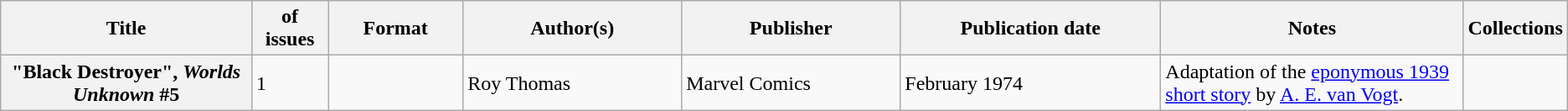<table class="wikitable">
<tr>
<th>Title</th>
<th style="width:40pt"> of issues</th>
<th style="width:75pt">Format</th>
<th style="width:125pt">Author(s)</th>
<th style="width:125pt">Publisher</th>
<th style="width:150pt">Publication date</th>
<th style="width:175pt">Notes</th>
<th>Collections</th>
</tr>
<tr>
<th>"Black Destroyer", <em>Worlds Unknown</em> #5</th>
<td>1</td>
<td></td>
<td>Roy Thomas</td>
<td>Marvel Comics</td>
<td>February 1974</td>
<td>Adaptation of the <a href='#'>eponymous 1939 short story</a> by <a href='#'>A. E. van Vogt</a>.</td>
<td></td>
</tr>
</table>
